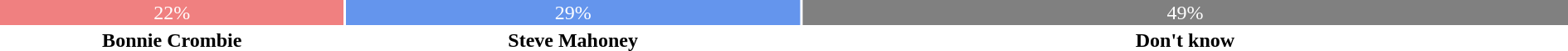<table style="width:100%; text-align:center;">
<tr style="color:white;">
<td style="background:lightcoral; width:22%;">22%</td>
<td style="background:cornflowerblue; width:29%;">29%</td>
<td style="background:gray; width:49%;">49%</td>
</tr>
<tr>
<td><span><strong>Bonnie Crombie</strong></span></td>
<td><span><strong>Steve Mahoney</strong></span></td>
<td><span><strong>Don't know</strong></span></td>
</tr>
</table>
